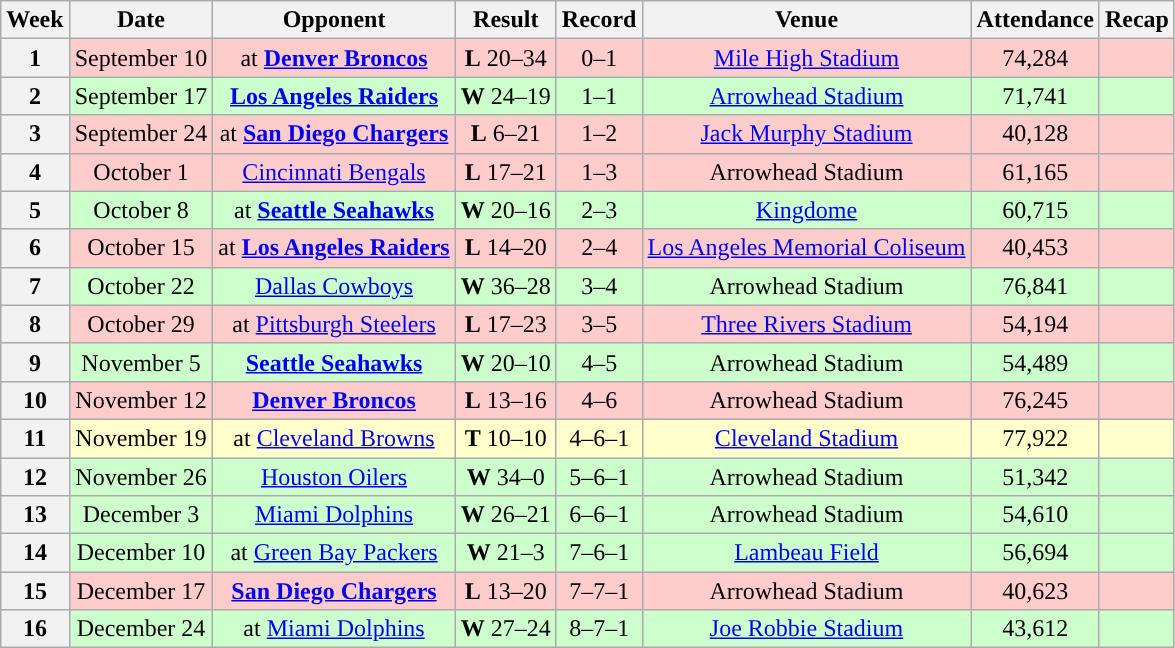<table class="wikitable" style="text-align:center">
<tr>
<th>Week</th>
<th>Date</th>
<th>Opponent</th>
<th>Result</th>
<th>Record</th>
<th>Venue</th>
<th>Attendance</th>
<th>Recap</th>
</tr>
<tr style="background:#fcc">
<th>1</th>
<td>September 10</td>
<td>at <strong><a href='#'>Denver Broncos</a></strong></td>
<td><strong>L</strong> 20–34</td>
<td>0–1</td>
<td><a href='#'>Mile High Stadium</a></td>
<td>74,284</td>
<td></td>
</tr>
<tr style="background:#cfc">
<th>2</th>
<td>September 17</td>
<td><strong><a href='#'>Los Angeles Raiders</a></strong></td>
<td><strong>W</strong> 24–19</td>
<td>1–1</td>
<td><a href='#'>Arrowhead Stadium</a></td>
<td>71,741</td>
<td></td>
</tr>
<tr style="background:#fcc">
<th>3</th>
<td>September 24</td>
<td>at <strong><a href='#'>San Diego Chargers</a></strong></td>
<td><strong>L</strong> 6–21</td>
<td>1–2</td>
<td><a href='#'>Jack Murphy Stadium</a></td>
<td>40,128</td>
<td></td>
</tr>
<tr style="background:#fcc">
<th>4</th>
<td>October 1</td>
<td><a href='#'>Cincinnati Bengals</a></td>
<td><strong>L</strong> 17–21</td>
<td>1–3</td>
<td>Arrowhead Stadium</td>
<td>61,165</td>
<td></td>
</tr>
<tr style="background:#cfc">
<th>5</th>
<td>October 8</td>
<td>at <strong><a href='#'>Seattle Seahawks</a></strong></td>
<td><strong>W</strong> 20–16</td>
<td>2–3</td>
<td><a href='#'>Kingdome</a></td>
<td>60,715</td>
<td></td>
</tr>
<tr style="background:#fcc">
<th>6</th>
<td>October 15</td>
<td>at <strong><a href='#'>Los Angeles Raiders</a></strong></td>
<td><strong>L</strong> 14–20</td>
<td>2–4</td>
<td><a href='#'>Los Angeles Memorial Coliseum</a></td>
<td>40,453</td>
<td></td>
</tr>
<tr style="background:#cfc">
<th>7</th>
<td>October 22</td>
<td><a href='#'>Dallas Cowboys</a></td>
<td><strong>W</strong> 36–28</td>
<td>3–4</td>
<td>Arrowhead Stadium</td>
<td>76,841</td>
<td></td>
</tr>
<tr style="background:#fcc">
<th>8</th>
<td>October 29</td>
<td>at <a href='#'>Pittsburgh Steelers</a></td>
<td><strong>L</strong> 17–23</td>
<td>3–5</td>
<td><a href='#'>Three Rivers Stadium</a></td>
<td>54,194</td>
<td></td>
</tr>
<tr style="background:#cfc">
<th>9</th>
<td>November 5</td>
<td><strong><a href='#'>Seattle Seahawks</a></strong></td>
<td><strong>W</strong> 20–10</td>
<td>4–5</td>
<td>Arrowhead Stadium</td>
<td>54,489</td>
<td></td>
</tr>
<tr style="background:#fcc">
<th>10</th>
<td>November 12</td>
<td><strong><a href='#'>Denver Broncos</a></strong></td>
<td><strong>L</strong> 13–16</td>
<td>4–6</td>
<td>Arrowhead Stadium</td>
<td>76,245</td>
<td></td>
</tr>
<tr style="background:#ffc">
<th>11</th>
<td>November 19</td>
<td>at <a href='#'>Cleveland Browns</a></td>
<td><strong>T</strong> 10–10 </td>
<td>4–6–1</td>
<td><a href='#'>Cleveland Stadium</a></td>
<td>77,922</td>
<td></td>
</tr>
<tr style="background:#cfc">
<th>12</th>
<td>November 26</td>
<td><a href='#'>Houston Oilers</a></td>
<td><strong>W</strong> 34–0</td>
<td>5–6–1</td>
<td>Arrowhead Stadium</td>
<td>51,342</td>
<td></td>
</tr>
<tr style="background:#cfc">
<th>13</th>
<td>December 3</td>
<td><a href='#'>Miami Dolphins</a></td>
<td><strong>W</strong> 26–21</td>
<td>6–6–1</td>
<td>Arrowhead Stadium</td>
<td>54,610</td>
<td></td>
</tr>
<tr style="background:#cfc">
<th>14</th>
<td>December 10</td>
<td>at <a href='#'>Green Bay Packers</a></td>
<td><strong>W</strong> 21–3</td>
<td>7–6–1</td>
<td><a href='#'>Lambeau Field</a></td>
<td>56,694</td>
<td></td>
</tr>
<tr style="background:#fcc">
<th>15</th>
<td>December 17</td>
<td><strong><a href='#'>San Diego Chargers</a></strong></td>
<td><strong>L</strong> 13–20</td>
<td>7–7–1</td>
<td>Arrowhead Stadium</td>
<td>40,623</td>
<td></td>
</tr>
<tr style="background:#cfc">
<th>16</th>
<td>December 24</td>
<td>at <a href='#'>Miami Dolphins</a></td>
<td><strong>W</strong> 27–24</td>
<td>8–7–1</td>
<td><a href='#'>Joe Robbie Stadium</a></td>
<td>43,612</td>
<td></td>
</tr>
</table>
